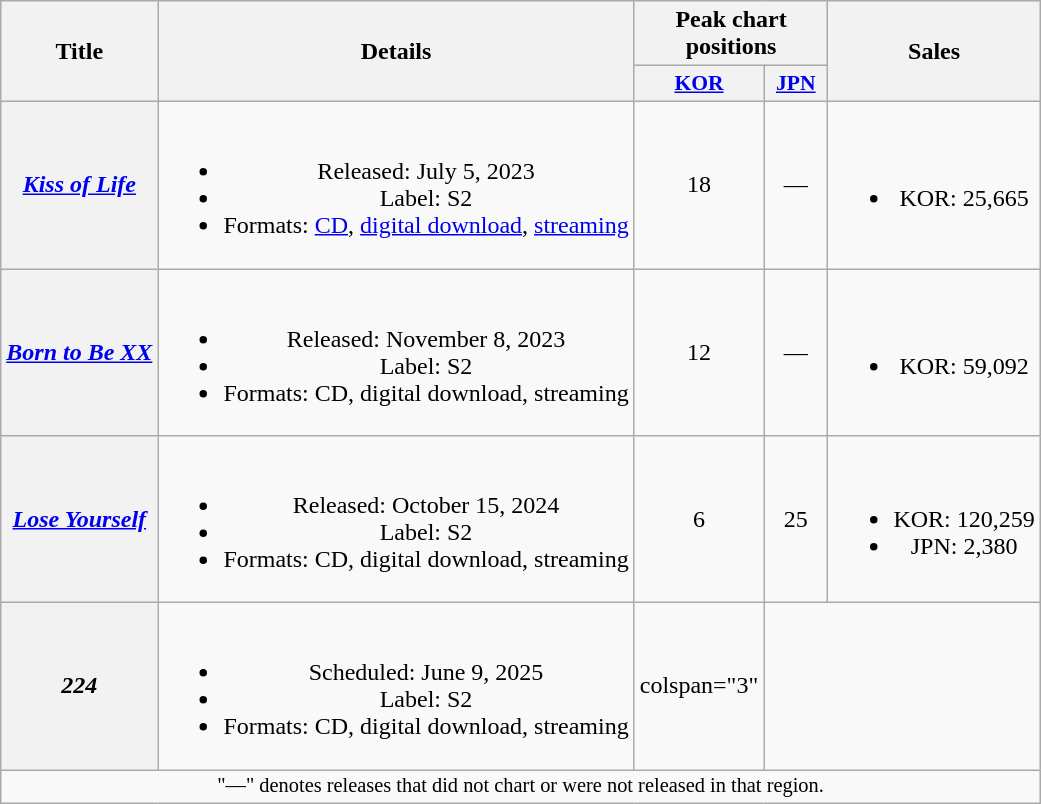<table class="wikitable plainrowheaders" style="text-align:center">
<tr>
<th scope="col" rowspan="2">Title</th>
<th scope="col" rowspan="2">Details</th>
<th scope="col" colspan="2">Peak chart positions</th>
<th scope="col" rowspan="2">Sales</th>
</tr>
<tr>
<th scope="col" style="font-size:90%; width:2.5em"><a href='#'>KOR</a><br></th>
<th scope="col" style="font-size:90%; width:2.5em"><a href='#'>JPN</a><br></th>
</tr>
<tr>
<th scope="row"><em><a href='#'>Kiss of Life</a></em></th>
<td><br><ul><li>Released: July 5, 2023</li><li>Label: S2</li><li>Formats: <a href='#'>CD</a>, <a href='#'>digital download</a>, <a href='#'>streaming</a></li></ul></td>
<td>18</td>
<td>—</td>
<td><br><ul><li>KOR: 25,665</li></ul></td>
</tr>
<tr>
<th scope="row"><em><a href='#'>Born to Be XX</a></em></th>
<td><br><ul><li>Released: November 8, 2023</li><li>Label: S2</li><li>Formats: CD, digital download, streaming</li></ul></td>
<td>12</td>
<td>—</td>
<td><br><ul><li>KOR: 59,092</li></ul></td>
</tr>
<tr>
<th scope="row"><em><a href='#'>Lose Yourself</a></em></th>
<td><br><ul><li>Released: October 15, 2024</li><li>Label: S2</li><li>Formats: CD, digital download, streaming</li></ul></td>
<td>6</td>
<td>25</td>
<td><br><ul><li>KOR: 120,259</li><li>JPN: 2,380</li></ul></td>
</tr>
<tr>
<th scope="row"><em>224</em></th>
<td><br><ul><li>Scheduled: June 9, 2025</li><li>Label: S2</li><li>Formats: CD, digital download, streaming</li></ul></td>
<td>colspan="3" </td>
</tr>
<tr>
<td colspan="5" style="font-size:85%">"—" denotes releases that did not chart or were not released in that region.</td>
</tr>
</table>
